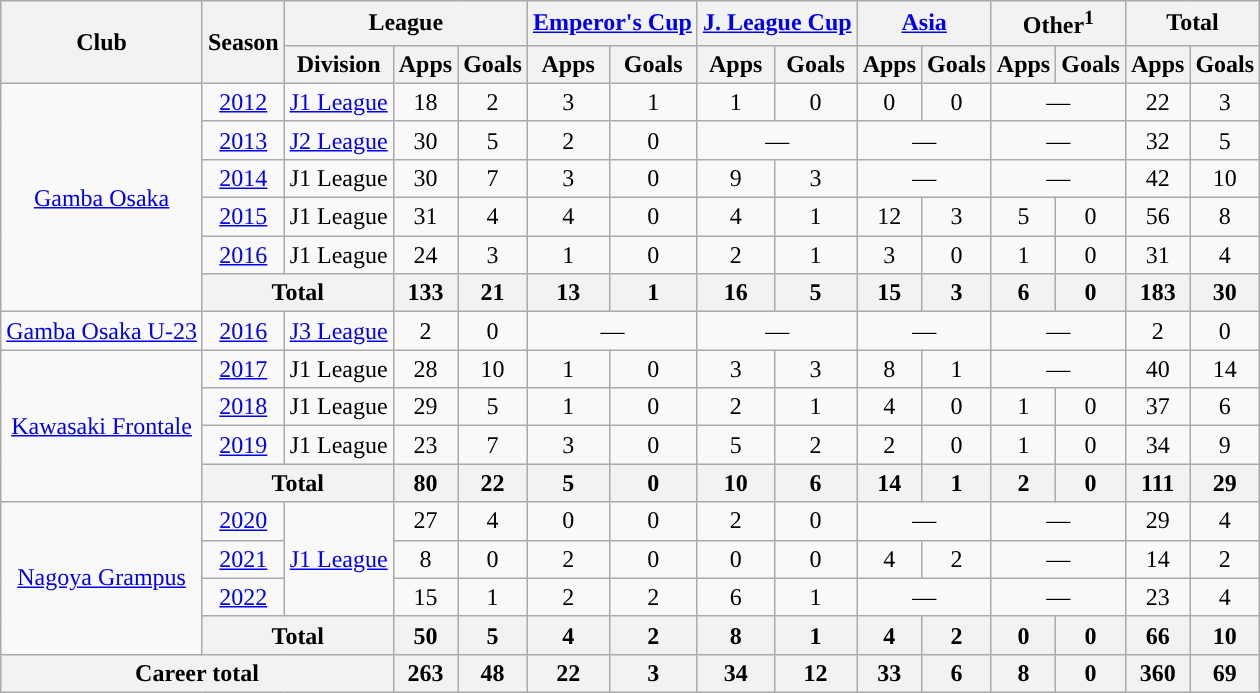<table class="wikitable" style="text-align:center">
<tr>
<th rowspan="2">Club</th>
<th rowspan="2">Season</th>
<th colspan="3">League</th>
<th colspan="2"><a href='#'>Emperor's Cup</a></th>
<th colspan="2"><a href='#'>J. League Cup</a></th>
<th colspan="2"><a href='#'>Asia</a></th>
<th colspan=2>Other<sup>1</sup></th>
<th colspan=2>Total</th>
</tr>
<tr>
<th>Division</th>
<th>Apps</th>
<th>Goals</th>
<th>Apps</th>
<th>Goals</th>
<th>Apps</th>
<th>Goals</th>
<th>Apps</th>
<th>Goals</th>
<th>Apps</th>
<th>Goals</th>
<th>Apps</th>
<th>Goals</th>
</tr>
<tr>
<td rowspan="6"><a href='#'>Gamba Osaka</a></td>
<td><a href='#'>2012</a></td>
<td><a href='#'>J1 League</a></td>
<td>18</td>
<td>2</td>
<td>3</td>
<td>1</td>
<td>1</td>
<td>0</td>
<td>0</td>
<td>0</td>
<td colspan="2">—</td>
<td>22</td>
<td>3</td>
</tr>
<tr>
<td><a href='#'>2013</a></td>
<td><a href='#'>J2 League</a></td>
<td>30</td>
<td>5</td>
<td>2</td>
<td>0</td>
<td colspan="2">—</td>
<td colspan="2">—</td>
<td colspan="2">—</td>
<td>32</td>
<td>5</td>
</tr>
<tr>
<td><a href='#'>2014</a></td>
<td>J1 League</td>
<td>30</td>
<td>7</td>
<td>3</td>
<td>0</td>
<td>9</td>
<td>3</td>
<td colspan="2">—</td>
<td colspan="2">—</td>
<td>42</td>
<td>10</td>
</tr>
<tr>
<td><a href='#'>2015</a></td>
<td>J1 League</td>
<td>31</td>
<td>4</td>
<td>4</td>
<td>0</td>
<td>4</td>
<td>1</td>
<td>12</td>
<td>3</td>
<td>5</td>
<td>0</td>
<td>56</td>
<td>8</td>
</tr>
<tr>
<td><a href='#'>2016</a></td>
<td>J1 League</td>
<td>24</td>
<td>3</td>
<td>1</td>
<td>0</td>
<td>2</td>
<td>1</td>
<td>3</td>
<td>0</td>
<td>1</td>
<td>0</td>
<td>31</td>
<td>4</td>
</tr>
<tr>
<th colspan="2">Total</th>
<th>133</th>
<th>21</th>
<th>13</th>
<th>1</th>
<th>16</th>
<th>5</th>
<th>15</th>
<th>3</th>
<th>6</th>
<th>0</th>
<th>183</th>
<th>30</th>
</tr>
<tr>
<td rowspan="1"><a href='#'>Gamba Osaka U-23</a></td>
<td><a href='#'>2016</a></td>
<td rowspan="1"><a href='#'>J3 League</a></td>
<td>2</td>
<td>0</td>
<td colspan="2">—</td>
<td colspan="2">—</td>
<td colspan="2">—</td>
<td colspan="2">—</td>
<td>2</td>
<td>0</td>
</tr>
<tr>
<td rowspan="4"><a href='#'>Kawasaki Frontale</a></td>
<td><a href='#'>2017</a></td>
<td>J1 League</td>
<td>28</td>
<td>10</td>
<td>1</td>
<td>0</td>
<td>3</td>
<td>3</td>
<td>8</td>
<td>1</td>
<td colspan="2">—</td>
<td>40</td>
<td>14</td>
</tr>
<tr>
<td><a href='#'>2018</a></td>
<td>J1 League</td>
<td>29</td>
<td>5</td>
<td>1</td>
<td>0</td>
<td>2</td>
<td>1</td>
<td>4</td>
<td>0</td>
<td>1</td>
<td>0</td>
<td>37</td>
<td>6</td>
</tr>
<tr>
<td><a href='#'>2019</a></td>
<td>J1 League</td>
<td>23</td>
<td>7</td>
<td>3</td>
<td>0</td>
<td>5</td>
<td>2</td>
<td>2</td>
<td>0</td>
<td>1</td>
<td>0</td>
<td>34</td>
<td>9</td>
</tr>
<tr>
<th colspan="2">Total</th>
<th>80</th>
<th>22</th>
<th>5</th>
<th>0</th>
<th>10</th>
<th>6</th>
<th>14</th>
<th>1</th>
<th>2</th>
<th>0</th>
<th>111</th>
<th>29</th>
</tr>
<tr>
<td rowspan="4"><a href='#'>Nagoya Grampus</a></td>
<td><a href='#'>2020</a></td>
<td rowspan="3"><a href='#'>J1 League</a></td>
<td>27</td>
<td>4</td>
<td>0</td>
<td>0</td>
<td>2</td>
<td>0</td>
<td colspan="2">—</td>
<td colspan="2">—</td>
<td>29</td>
<td>4</td>
</tr>
<tr>
<td><a href='#'>2021</a></td>
<td>8</td>
<td>0</td>
<td>2</td>
<td>0</td>
<td>0</td>
<td>0</td>
<td>4</td>
<td>2</td>
<td colspan="2">—</td>
<td>14</td>
<td>2</td>
</tr>
<tr>
<td><a href='#'>2022</a></td>
<td>15</td>
<td>1</td>
<td>2</td>
<td>2</td>
<td>6</td>
<td>1</td>
<td colspan="2">—</td>
<td colspan="2">—</td>
<td>23</td>
<td>4</td>
</tr>
<tr>
<th colspan="2">Total</th>
<th>50</th>
<th>5</th>
<th>4</th>
<th>2</th>
<th>8</th>
<th>1</th>
<th>4</th>
<th>2</th>
<th>0</th>
<th>0</th>
<th>66</th>
<th>10</th>
</tr>
<tr>
<th colspan="3">Career total</th>
<th>263</th>
<th>48</th>
<th>22</th>
<th>3</th>
<th>34</th>
<th>12</th>
<th>33</th>
<th>6</th>
<th>8</th>
<th>0</th>
<th>360</th>
<th>69</th>
</tr>
</table>
